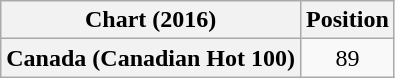<table class="wikitable sortable plainrowheaders" style="text-align:center">
<tr>
<th scope="col">Chart (2016)</th>
<th scope="col">Position</th>
</tr>
<tr>
<th scope="row">Canada (Canadian Hot 100)</th>
<td>89</td>
</tr>
</table>
